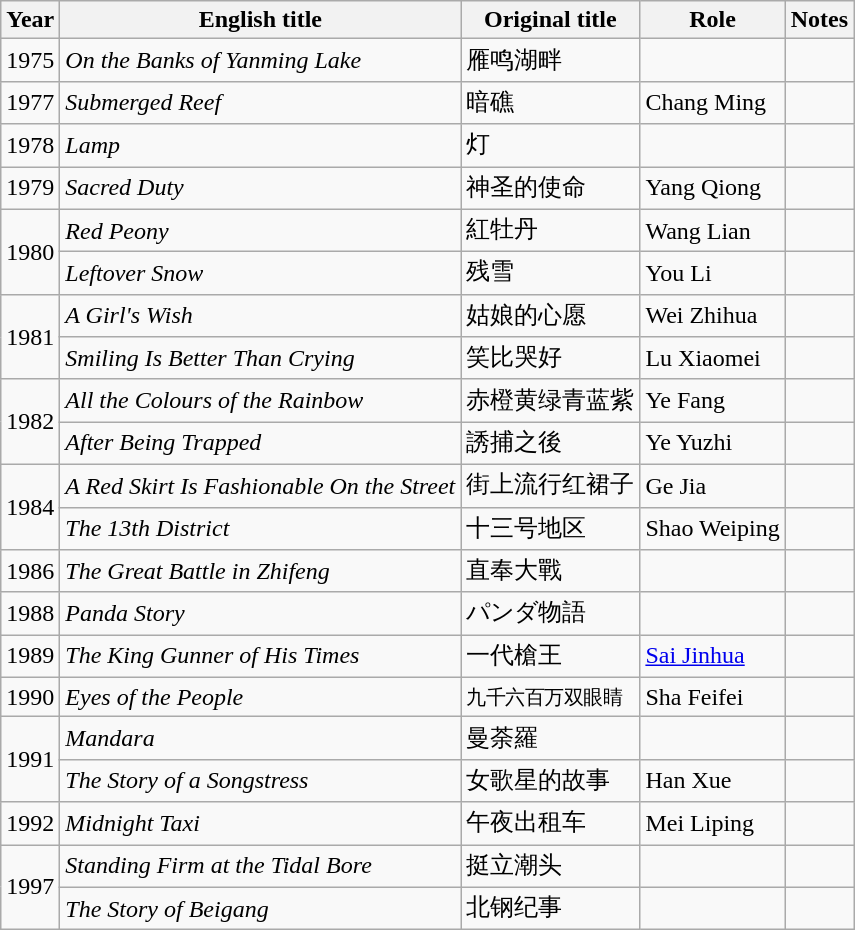<table class="wikitable sortable">
<tr>
<th>Year</th>
<th>English title</th>
<th>Original title</th>
<th>Role</th>
<th class="unsortable">Notes</th>
</tr>
<tr>
<td>1975</td>
<td><em>On the Banks of Yanming Lake</em></td>
<td>雁鸣湖畔</td>
<td></td>
<td></td>
</tr>
<tr>
<td>1977</td>
<td><em>Submerged Reef</em></td>
<td>暗礁</td>
<td>Chang Ming</td>
<td></td>
</tr>
<tr>
<td>1978</td>
<td><em>Lamp</em></td>
<td>灯</td>
<td></td>
<td></td>
</tr>
<tr>
<td>1979</td>
<td><em>Sacred Duty</em></td>
<td>神圣的使命</td>
<td>Yang Qiong</td>
<td></td>
</tr>
<tr>
<td rowspan=2>1980</td>
<td><em>Red Peony</em></td>
<td>紅牡丹</td>
<td>Wang Lian</td>
<td></td>
</tr>
<tr>
<td><em>Leftover Snow</em></td>
<td>残雪</td>
<td>You Li</td>
<td></td>
</tr>
<tr>
<td rowspan=2>1981</td>
<td><em>A Girl's Wish</em></td>
<td>姑娘的心愿</td>
<td>Wei Zhihua</td>
<td></td>
</tr>
<tr>
<td><em>Smiling Is Better Than Crying</em></td>
<td>笑比哭好</td>
<td>Lu Xiaomei</td>
<td></td>
</tr>
<tr>
<td rowspan=2>1982</td>
<td><em>All the Colours of the Rainbow</em></td>
<td>赤橙黄绿青蓝紫</td>
<td>Ye Fang</td>
<td></td>
</tr>
<tr>
<td><em>After Being Trapped</em></td>
<td>誘捕之後</td>
<td>Ye Yuzhi</td>
<td></td>
</tr>
<tr>
<td rowspan=2>1984</td>
<td><em>A Red Skirt Is Fashionable On the Street</em></td>
<td>街上流行红裙子</td>
<td>Ge Jia</td>
<td></td>
</tr>
<tr>
<td><em>The 13th District</em></td>
<td>十三号地区</td>
<td>Shao Weiping</td>
<td></td>
</tr>
<tr>
<td>1986</td>
<td><em>The Great Battle in Zhifeng</em></td>
<td>直奉大戰</td>
<td></td>
<td></td>
</tr>
<tr>
<td>1988</td>
<td><em>Panda Story</em></td>
<td>パンダ物語</td>
<td></td>
<td></td>
</tr>
<tr>
<td>1989</td>
<td><em>The King Gunner of His Times</em></td>
<td>一代槍王</td>
<td><a href='#'>Sai Jinhua</a></td>
<td></td>
</tr>
<tr>
<td>1990</td>
<td><em>Eyes of the People</em></td>
<td><small>九千六百万双眼睛</small></td>
<td>Sha Feifei</td>
<td></td>
</tr>
<tr>
<td rowspan=2>1991</td>
<td><em>Mandara</em></td>
<td>曼荼羅</td>
<td></td>
<td></td>
</tr>
<tr>
<td><em>The Story of a Songstress</em></td>
<td>女歌星的故事</td>
<td>Han Xue</td>
<td></td>
</tr>
<tr>
<td>1992</td>
<td><em>Midnight Taxi</em></td>
<td>午夜出租车</td>
<td>Mei Liping</td>
<td></td>
</tr>
<tr>
<td rowspan=2>1997</td>
<td><em>Standing Firm at the Tidal Bore</em></td>
<td>挺立潮头</td>
<td></td>
<td></td>
</tr>
<tr>
<td><em>The Story of Beigang</em></td>
<td>北钢纪事</td>
<td></td>
<td></td>
</tr>
</table>
